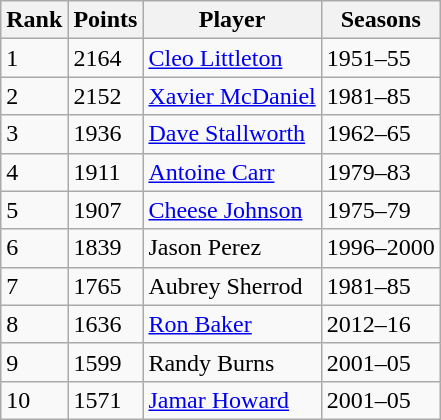<table class="wikitable">
<tr>
<th>Rank</th>
<th>Points</th>
<th>Player</th>
<th>Seasons</th>
</tr>
<tr>
<td>1</td>
<td>2164</td>
<td><a href='#'>Cleo Littleton</a></td>
<td>1951–55</td>
</tr>
<tr>
<td>2</td>
<td>2152</td>
<td><a href='#'>Xavier McDaniel</a></td>
<td>1981–85</td>
</tr>
<tr>
<td>3</td>
<td>1936</td>
<td><a href='#'>Dave Stallworth</a></td>
<td>1962–65</td>
</tr>
<tr>
<td>4</td>
<td>1911</td>
<td><a href='#'>Antoine Carr</a></td>
<td>1979–83</td>
</tr>
<tr>
<td>5</td>
<td>1907</td>
<td><a href='#'>Cheese Johnson</a></td>
<td>1975–79</td>
</tr>
<tr>
<td>6</td>
<td>1839</td>
<td>Jason Perez</td>
<td>1996–2000</td>
</tr>
<tr>
<td>7</td>
<td>1765</td>
<td>Aubrey Sherrod</td>
<td>1981–85</td>
</tr>
<tr>
<td>8</td>
<td>1636</td>
<td><a href='#'>Ron Baker</a></td>
<td>2012–16</td>
</tr>
<tr>
<td>9</td>
<td>1599</td>
<td>Randy Burns</td>
<td>2001–05</td>
</tr>
<tr>
<td>10</td>
<td>1571</td>
<td><a href='#'>Jamar Howard</a></td>
<td>2001–05</td>
</tr>
</table>
